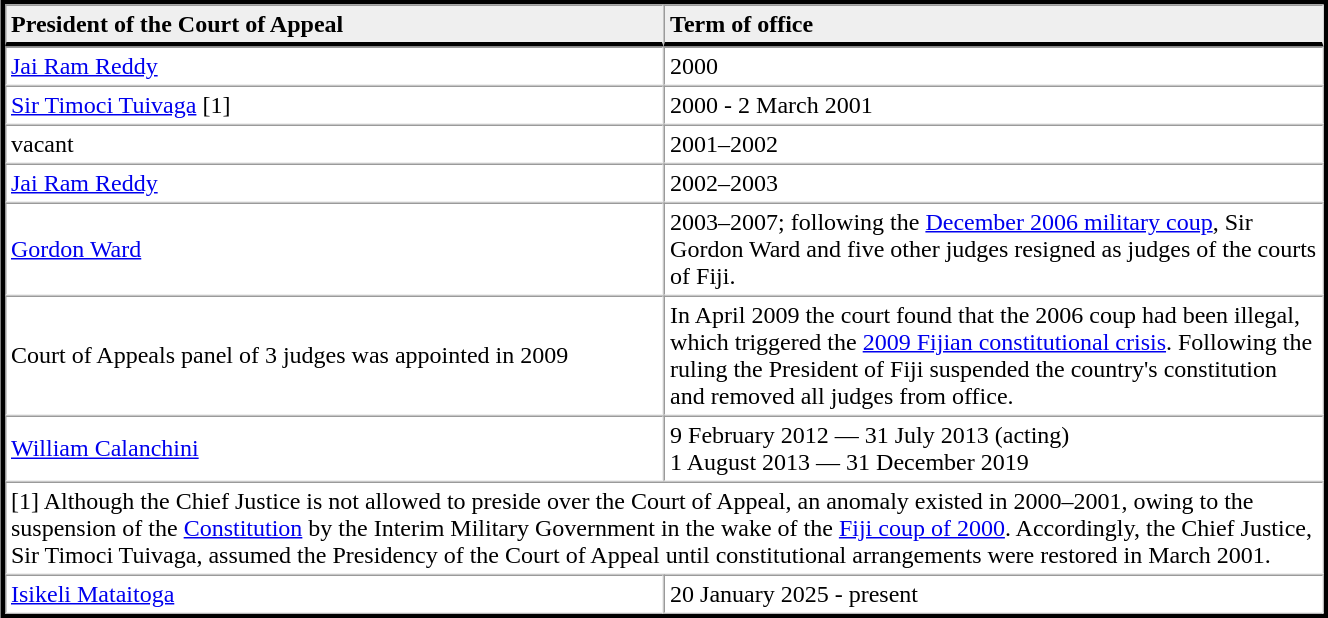<table table width="70%" border="1" align="center" cellpadding=3 cellspacing=0 style="margin:5px; border:3px solid;">
<tr>
<td td width="50%" style="border-bottom:3px solid; background:#efefef;"><strong>President of the Court of Appeal</strong></td>
<td td width="50%" style="border-bottom:3px solid; background:#efefef;"><strong>Term of office</strong></td>
</tr>
<tr>
<td><a href='#'>Jai Ram Reddy</a></td>
<td>2000</td>
</tr>
<tr>
<td><a href='#'>Sir Timoci Tuivaga</a> [1]</td>
<td>2000 - 2 March 2001</td>
</tr>
<tr>
<td>vacant</td>
<td>2001–2002</td>
</tr>
<tr>
<td><a href='#'>Jai Ram Reddy</a></td>
<td>2002–2003</td>
</tr>
<tr>
<td><a href='#'>Gordon Ward</a></td>
<td>2003–2007; following the <a href='#'>December 2006 military coup</a>, Sir Gordon Ward and five other judges resigned as judges of the courts of Fiji.</td>
</tr>
<tr>
<td>Court of Appeals panel of 3 judges was appointed in 2009</td>
<td>In April 2009 the court found that the 2006 coup had been illegal, which triggered the <a href='#'>2009 Fijian constitutional crisis</a>. Following the ruling the President of Fiji suspended the country's constitution and removed all judges from office.</td>
</tr>
<tr>
<td><a href='#'>William Calanchini</a></td>
<td>9 February 2012 — 31 July 2013 (acting) <br> 1 August 2013 — 31 December 2019</td>
</tr>
<tr>
<td colspan=2>[1] Although the Chief Justice is not allowed to preside over the Court of Appeal, an anomaly existed in 2000–2001, owing to the suspension of the <a href='#'>Constitution</a> by the Interim Military Government in the wake of the <a href='#'>Fiji coup of 2000</a>.  Accordingly, the Chief Justice, Sir Timoci Tuivaga, assumed the Presidency of the Court of Appeal until constitutional arrangements were restored in March 2001.</td>
</tr>
<tr>
<td><a href='#'>Isikeli Mataitoga</a></td>
<td>20 January 2025 - present</td>
</tr>
</table>
